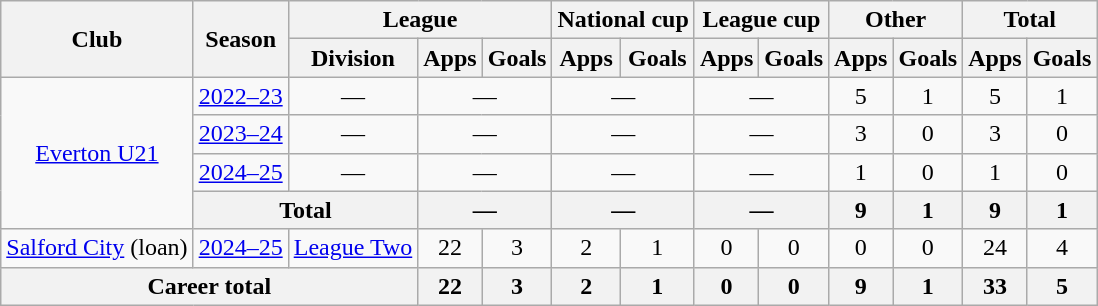<table class="wikitable" style="text-align: center">
<tr>
<th rowspan="2">Club</th>
<th rowspan="2">Season</th>
<th colspan="3">League</th>
<th colspan="2">National cup</th>
<th colspan="2">League cup</th>
<th colspan="2">Other</th>
<th colspan="2">Total</th>
</tr>
<tr>
<th>Division</th>
<th>Apps</th>
<th>Goals</th>
<th>Apps</th>
<th>Goals</th>
<th>Apps</th>
<th>Goals</th>
<th>Apps</th>
<th>Goals</th>
<th>Apps</th>
<th>Goals</th>
</tr>
<tr>
<td rowspan="4"><a href='#'>Everton U21</a></td>
<td><a href='#'>2022–23</a></td>
<td>—</td>
<td colspan="2">—</td>
<td colspan="2">—</td>
<td colspan="2">—</td>
<td>5</td>
<td>1</td>
<td>5</td>
<td>1</td>
</tr>
<tr>
<td><a href='#'>2023–24</a></td>
<td>—</td>
<td colspan="2">—</td>
<td colspan="2">—</td>
<td colspan="2">—</td>
<td>3</td>
<td>0</td>
<td>3</td>
<td>0</td>
</tr>
<tr>
<td><a href='#'>2024–25</a></td>
<td>—</td>
<td colspan="2">—</td>
<td colspan="2">—</td>
<td colspan="2">—</td>
<td>1</td>
<td>0</td>
<td>1</td>
<td>0</td>
</tr>
<tr>
<th colspan="2">Total</th>
<th colspan="2">—</th>
<th colspan="2">—</th>
<th colspan="2">—</th>
<th>9</th>
<th>1</th>
<th>9</th>
<th>1</th>
</tr>
<tr>
<td><a href='#'>Salford City</a> (loan)</td>
<td><a href='#'>2024–25</a></td>
<td><a href='#'>League Two</a></td>
<td>22</td>
<td>3</td>
<td>2</td>
<td>1</td>
<td>0</td>
<td>0</td>
<td>0</td>
<td>0</td>
<td>24</td>
<td>4</td>
</tr>
<tr>
<th colspan="3">Career total</th>
<th>22</th>
<th>3</th>
<th>2</th>
<th>1</th>
<th>0</th>
<th>0</th>
<th>9</th>
<th>1</th>
<th>33</th>
<th>5</th>
</tr>
</table>
